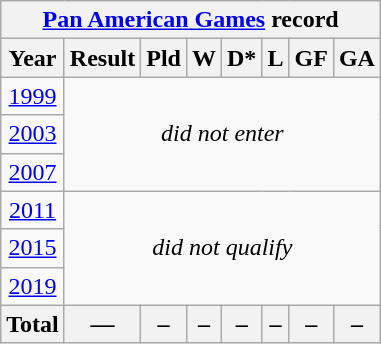<table class="wikitable" style="text-align: center;">
<tr>
<th colspan=8><a href='#'>Pan American Games</a> record</th>
</tr>
<tr>
<th>Year</th>
<th>Result</th>
<th>Pld</th>
<th>W</th>
<th>D*</th>
<th>L</th>
<th>GF</th>
<th>GA</th>
</tr>
<tr>
<td> <a href='#'>1999</a></td>
<td colspan=7 rowspan=3><em>did not enter</em></td>
</tr>
<tr>
<td> <a href='#'>2003</a></td>
</tr>
<tr>
<td> <a href='#'>2007</a></td>
</tr>
<tr>
<td> <a href='#'>2011</a></td>
<td colspan=7 rowspan=3><em>did not qualify</em></td>
</tr>
<tr>
<td> <a href='#'>2015</a></td>
</tr>
<tr>
<td> <a href='#'>2019</a></td>
</tr>
<tr>
<th>Total</th>
<th>—</th>
<th>–</th>
<th>–</th>
<th>–</th>
<th>–</th>
<th>–</th>
<th>–</th>
</tr>
</table>
